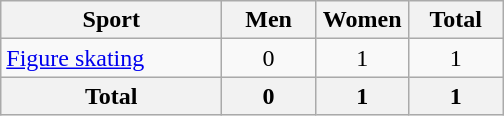<table class="wikitable sortable" style=text-align:center>
<tr>
<th width=140>Sport</th>
<th width=55>Men</th>
<th width=55>Women</th>
<th width=55>Total</th>
</tr>
<tr>
<td align=left><a href='#'>Figure skating</a></td>
<td>0</td>
<td>1</td>
<td>1</td>
</tr>
<tr>
<th>Total</th>
<th>0</th>
<th>1</th>
<th>1</th>
</tr>
</table>
